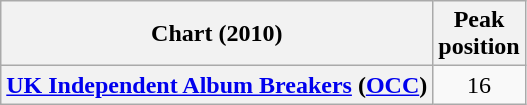<table class="wikitable plainrowheaders" style="text-align:center;" border="1">
<tr>
<th scope="col">Chart (2010)</th>
<th scope="col">Peak<br>position</th>
</tr>
<tr>
<th scope="row"><a href='#'>UK Independent Album Breakers</a> (<a href='#'>OCC</a>)</th>
<td>16</td>
</tr>
</table>
